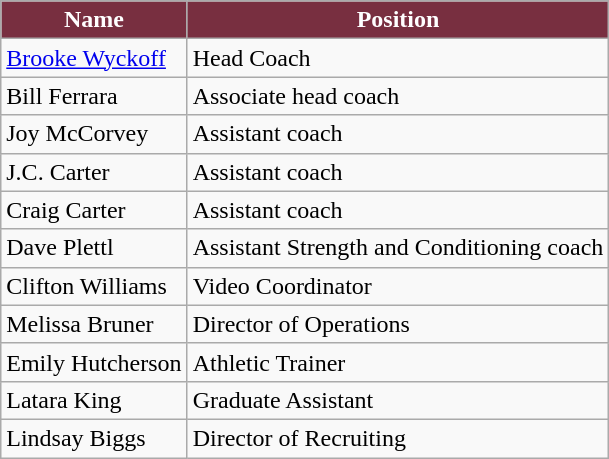<table class="wikitable">
<tr>
<th style="background:#782F40; color:white;">Name</th>
<th style="background:#782F40; color:white;">Position</th>
</tr>
<tr>
<td><a href='#'>Brooke Wyckoff</a></td>
<td>Head Coach</td>
</tr>
<tr>
<td>Bill Ferrara</td>
<td>Associate head coach</td>
</tr>
<tr>
<td>Joy McCorvey</td>
<td>Assistant coach</td>
</tr>
<tr>
<td>J.C. Carter</td>
<td>Assistant coach</td>
</tr>
<tr>
<td>Craig Carter</td>
<td>Assistant coach</td>
</tr>
<tr>
<td>Dave Plettl</td>
<td>Assistant Strength and Conditioning coach</td>
</tr>
<tr>
<td>Clifton Williams</td>
<td>Video Coordinator</td>
</tr>
<tr>
<td>Melissa Bruner</td>
<td>Director of Operations</td>
</tr>
<tr>
<td>Emily Hutcherson</td>
<td>Athletic Trainer</td>
</tr>
<tr>
<td>Latara King</td>
<td>Graduate Assistant</td>
</tr>
<tr>
<td>Lindsay Biggs</td>
<td>Director of Recruiting</td>
</tr>
</table>
